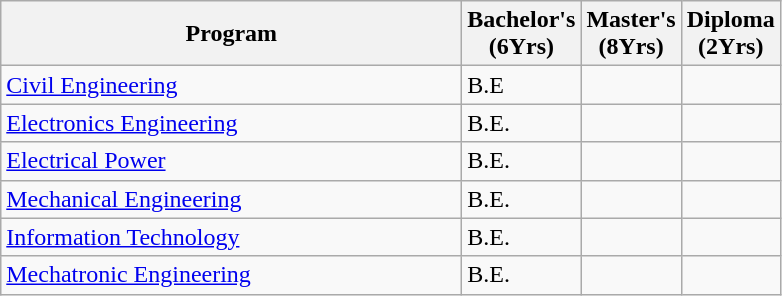<table class="wikitable">
<tr>
<th width="300">Program</th>
<th width="50">Bachelor's (6Yrs)</th>
<th width="55">Master's (8Yrs)</th>
<th width="55">Diploma (2Yrs)</th>
</tr>
<tr>
<td><a href='#'>Civil Engineering</a></td>
<td>B.E</td>
<td></td>
<td></td>
</tr>
<tr>
<td><a href='#'>Electronics Engineering</a></td>
<td>B.E.</td>
<td></td>
<td></td>
</tr>
<tr>
<td><a href='#'>Electrical Power</a></td>
<td>B.E.</td>
<td></td>
<td></td>
</tr>
<tr>
<td><a href='#'>Mechanical Engineering</a></td>
<td>B.E.</td>
<td></td>
<td></td>
</tr>
<tr>
<td><a href='#'>Information Technology</a></td>
<td>B.E.</td>
<td></td>
<td></td>
</tr>
<tr>
<td><a href='#'>Mechatronic Engineering</a></td>
<td>B.E.</td>
<td></td>
<td></td>
</tr>
</table>
